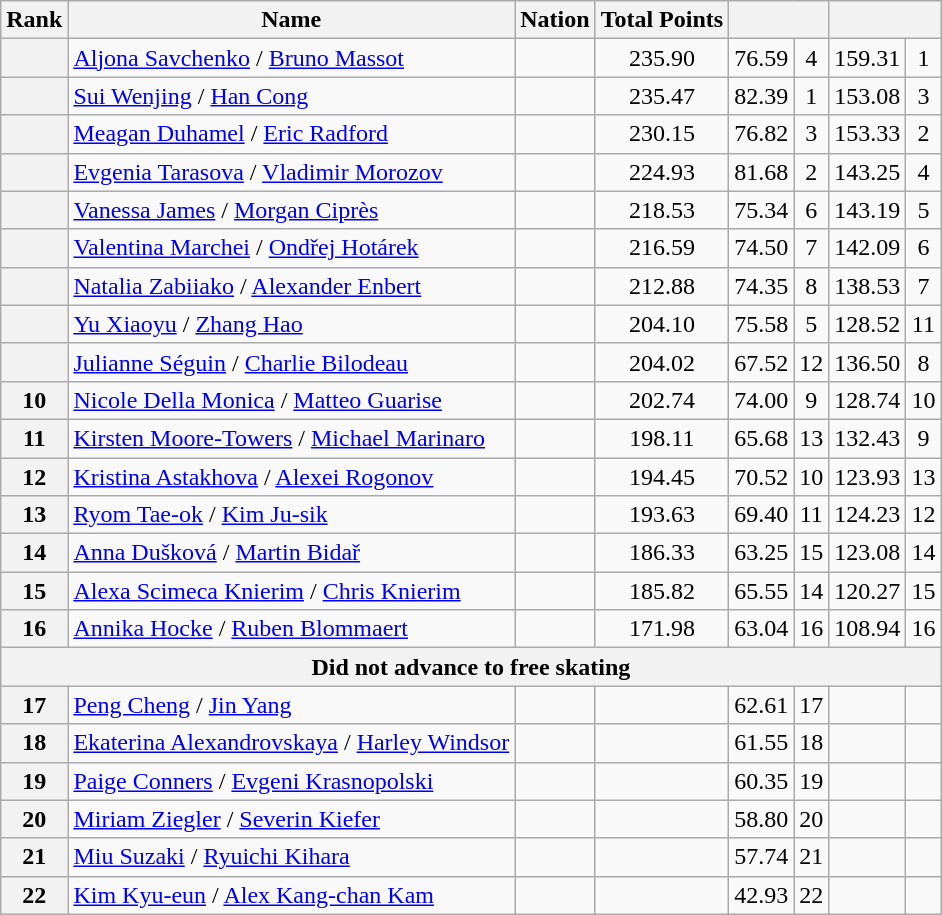<table class="wikitable sortable" style="text-align:center">
<tr>
<th>Rank</th>
<th>Name</th>
<th>Nation</th>
<th>Total Points</th>
<th colspan=2></th>
<th colspan=2></th>
</tr>
<tr>
<th></th>
<td align="left"><a href='#'>Aljona Savchenko</a> / <a href='#'>Bruno Massot</a></td>
<td align="left"></td>
<td>235.90</td>
<td>76.59</td>
<td>4</td>
<td>159.31</td>
<td>1</td>
</tr>
<tr>
<th></th>
<td align="left"><a href='#'>Sui Wenjing</a> / <a href='#'>Han Cong</a></td>
<td align="left"></td>
<td>235.47</td>
<td>82.39</td>
<td>1</td>
<td>153.08</td>
<td>3</td>
</tr>
<tr>
<th></th>
<td align="left"><a href='#'>Meagan Duhamel</a> / <a href='#'>Eric Radford</a></td>
<td align="left"></td>
<td>230.15</td>
<td>76.82</td>
<td>3</td>
<td>153.33</td>
<td>2</td>
</tr>
<tr>
<th></th>
<td align="left"><a href='#'>Evgenia Tarasova</a> / <a href='#'>Vladimir Morozov</a></td>
<td align="left"></td>
<td>224.93</td>
<td>81.68</td>
<td>2</td>
<td>143.25</td>
<td>4</td>
</tr>
<tr>
<th></th>
<td align=left><a href='#'>Vanessa James</a> / <a href='#'>Morgan Ciprès</a></td>
<td align=left></td>
<td>218.53</td>
<td>75.34</td>
<td>6</td>
<td>143.19</td>
<td>5</td>
</tr>
<tr>
<th></th>
<td align="left"><a href='#'>Valentina Marchei</a> / <a href='#'>Ondřej Hotárek</a></td>
<td align="left"></td>
<td>216.59</td>
<td>74.50</td>
<td>7</td>
<td>142.09</td>
<td>6</td>
</tr>
<tr>
<th></th>
<td align="left"><a href='#'>Natalia Zabiiako</a> / <a href='#'>Alexander Enbert</a></td>
<td align="left"></td>
<td>212.88</td>
<td>74.35</td>
<td>8</td>
<td>138.53</td>
<td>7</td>
</tr>
<tr>
<th></th>
<td align=left><a href='#'>Yu Xiaoyu</a> / <a href='#'>Zhang Hao</a></td>
<td align=left></td>
<td>204.10</td>
<td>75.58</td>
<td>5</td>
<td>128.52</td>
<td>11</td>
</tr>
<tr>
<th></th>
<td align=left><a href='#'>Julianne Séguin</a> / <a href='#'>Charlie Bilodeau</a></td>
<td align=left></td>
<td>204.02</td>
<td>67.52</td>
<td>12</td>
<td>136.50</td>
<td>8</td>
</tr>
<tr>
<th>10</th>
<td align=left><a href='#'>Nicole Della Monica</a> / <a href='#'>Matteo Guarise</a></td>
<td align=left></td>
<td>202.74</td>
<td>74.00</td>
<td>9</td>
<td>128.74</td>
<td>10</td>
</tr>
<tr>
<th>11</th>
<td align=left><a href='#'>Kirsten Moore-Towers</a> / <a href='#'>Michael Marinaro</a></td>
<td align=left></td>
<td>198.11</td>
<td>65.68</td>
<td>13</td>
<td>132.43</td>
<td>9</td>
</tr>
<tr>
<th>12</th>
<td align=left><a href='#'>Kristina Astakhova</a> / <a href='#'>Alexei Rogonov</a></td>
<td align=left></td>
<td>194.45</td>
<td>70.52</td>
<td>10</td>
<td>123.93</td>
<td>13</td>
</tr>
<tr>
<th>13</th>
<td align=left><a href='#'>Ryom Tae-ok</a> / <a href='#'>Kim Ju-sik</a></td>
<td align=left></td>
<td>193.63</td>
<td>69.40</td>
<td>11</td>
<td>124.23</td>
<td>12</td>
</tr>
<tr>
<th>14</th>
<td align=left><a href='#'>Anna Dušková</a> / <a href='#'>Martin Bidař</a></td>
<td align=left></td>
<td>186.33</td>
<td>63.25</td>
<td>15</td>
<td>123.08</td>
<td>14</td>
</tr>
<tr>
<th>15</th>
<td align=left><a href='#'>Alexa Scimeca Knierim</a> / <a href='#'>Chris Knierim</a></td>
<td align=left></td>
<td>185.82</td>
<td>65.55</td>
<td>14</td>
<td>120.27</td>
<td>15</td>
</tr>
<tr>
<th>16</th>
<td align=left><a href='#'>Annika Hocke</a> / <a href='#'>Ruben Blommaert</a></td>
<td align=left></td>
<td>171.98</td>
<td>63.04</td>
<td>16</td>
<td>108.94</td>
<td>16</td>
</tr>
<tr>
<th colspan=8>Did not advance to free skating</th>
</tr>
<tr>
<th>17</th>
<td align=left><a href='#'>Peng Cheng</a> / <a href='#'>Jin Yang</a></td>
<td align=left></td>
<td></td>
<td>62.61</td>
<td>17</td>
<td></td>
<td></td>
</tr>
<tr>
<th>18</th>
<td align=left><a href='#'>Ekaterina Alexandrovskaya</a> / <a href='#'>Harley Windsor</a></td>
<td align=left></td>
<td></td>
<td>61.55</td>
<td>18</td>
<td></td>
<td></td>
</tr>
<tr>
<th>19</th>
<td align=left><a href='#'>Paige Conners</a> / <a href='#'>Evgeni Krasnopolski</a></td>
<td align=left></td>
<td></td>
<td>60.35</td>
<td>19</td>
<td></td>
<td></td>
</tr>
<tr>
<th>20</th>
<td align=left><a href='#'>Miriam Ziegler</a> / <a href='#'>Severin Kiefer</a></td>
<td align=left></td>
<td></td>
<td>58.80</td>
<td>20</td>
<td></td>
<td></td>
</tr>
<tr>
<th>21</th>
<td align=left><a href='#'>Miu Suzaki</a> / <a href='#'>Ryuichi Kihara</a></td>
<td align=left></td>
<td></td>
<td>57.74</td>
<td>21</td>
<td></td>
<td></td>
</tr>
<tr>
<th>22</th>
<td align=left><a href='#'>Kim Kyu-eun</a> / <a href='#'>Alex Kang-chan Kam</a></td>
<td align=left></td>
<td></td>
<td>42.93</td>
<td>22</td>
<td></td>
<td></td>
</tr>
</table>
